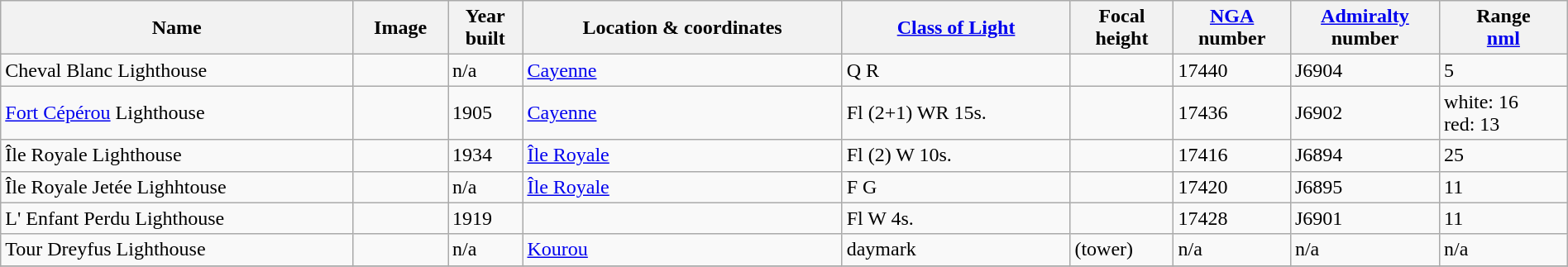<table class="wikitable sortable" style="width:100%">
<tr>
<th>Name</th>
<th>Image</th>
<th>Year<br>built</th>
<th>Location & coordinates</th>
<th><a href='#'>Class of Light</a></th>
<th>Focal<br>height</th>
<th><a href='#'>NGA</a><br>number</th>
<th><a href='#'>Admiralty</a><br>number</th>
<th>Range<br><a href='#'>nml</a></th>
</tr>
<tr>
<td>Cheval Blanc Lighthouse</td>
<td></td>
<td>n/a</td>
<td><a href='#'>Cayenne</a><br> </td>
<td>Q R</td>
<td></td>
<td>17440</td>
<td>J6904</td>
<td>5</td>
</tr>
<tr>
<td><a href='#'>Fort Cépérou</a> Lighthouse</td>
<td></td>
<td>1905</td>
<td><a href='#'>Cayenne</a><br> </td>
<td>Fl (2+1) WR 15s.</td>
<td></td>
<td>17436</td>
<td>J6902</td>
<td>white: 16<br>red: 13</td>
</tr>
<tr>
<td>Île Royale Lighthouse</td>
<td></td>
<td>1934</td>
<td><a href='#'>Île Royale</a><br> </td>
<td>Fl (2) W 10s.</td>
<td></td>
<td>17416</td>
<td>J6894</td>
<td>25</td>
</tr>
<tr>
<td>Île Royale Jetée Lighhtouse</td>
<td></td>
<td>n/a</td>
<td><a href='#'>Île Royale</a><br> </td>
<td>F G</td>
<td></td>
<td>17420</td>
<td>J6895</td>
<td>11</td>
</tr>
<tr>
<td>L' Enfant Perdu Lighthouse</td>
<td></td>
<td>1919</td>
<td></td>
<td>Fl W 4s.</td>
<td></td>
<td>17428</td>
<td>J6901</td>
<td>11</td>
</tr>
<tr>
<td>Tour Dreyfus Lighthouse</td>
<td></td>
<td>n/a</td>
<td><a href='#'>Kourou</a><br> </td>
<td>daymark</td>
<td> (tower)</td>
<td>n/a</td>
<td>n/a</td>
<td>n/a</td>
</tr>
<tr>
</tr>
</table>
